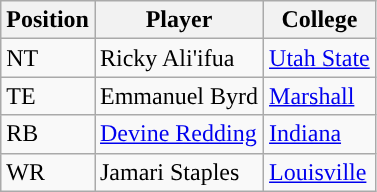<table class="wikitable sortable">
<tr>
<th>Position</th>
<th>Player</th>
<th>College</th>
</tr>
<tr>
<td>NT</td>
<td>Ricky Ali'ifua</td>
<td><a href='#'>Utah State</a></td>
</tr>
<tr>
<td>TE</td>
<td>Emmanuel Byrd</td>
<td><a href='#'>Marshall</a></td>
</tr>
<tr>
<td>RB</td>
<td><a href='#'>Devine Redding</a></td>
<td><a href='#'>Indiana</a></td>
</tr>
<tr>
<td>WR</td>
<td>Jamari Staples</td>
<td><a href='#'>Louisville</a></td>
</tr>
</table>
